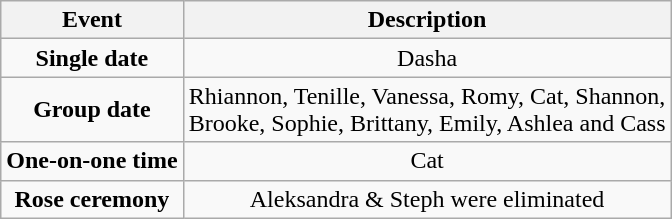<table class="wikitable sortable" style="text-align:center;">
<tr>
<th>Event</th>
<th>Description</th>
</tr>
<tr>
<td><strong>Single date</strong></td>
<td>Dasha</td>
</tr>
<tr>
<td><strong>Group date</strong></td>
<td>Rhiannon, Tenille, Vanessa, Romy, Cat, Shannon,<br>Brooke, Sophie, Brittany, Emily, Ashlea and Cass</td>
</tr>
<tr>
<td><strong>One-on-one time</strong></td>
<td>Cat</td>
</tr>
<tr>
<td><strong>Rose ceremony</strong></td>
<td>Aleksandra & Steph were eliminated</td>
</tr>
</table>
